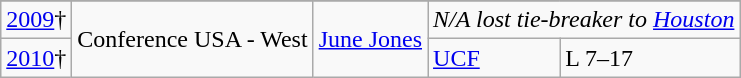<table class="wikitable">
<tr>
</tr>
<tr>
<td><a href='#'>2009</a>†</td>
<td rowspan="2">Conference USA - West</td>
<td rowspan="2"><a href='#'>June Jones</a></td>
<td colspan="2"><em>N/A lost tie-breaker to <a href='#'>Houston</a></em></td>
</tr>
<tr>
<td><a href='#'>2010</a>†</td>
<td><a href='#'>UCF</a></td>
<td>L 7–17</td>
</tr>
</table>
